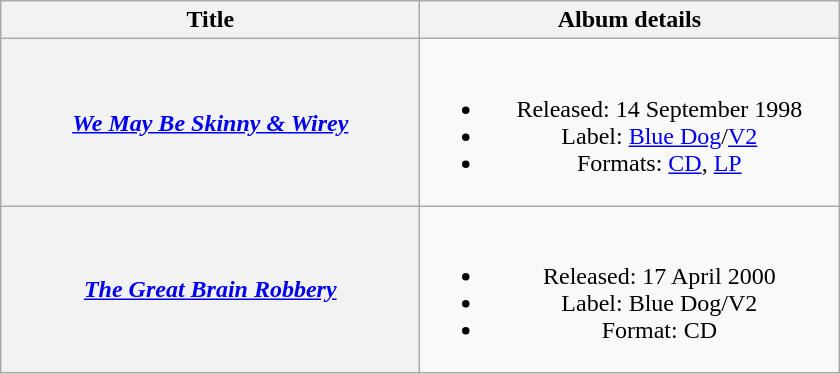<table class="wikitable plainrowheaders" style="text-align:center;">
<tr>
<th scope="col" style="width:17em;">Title</th>
<th scope="col" style="width:17em;">Album details</th>
</tr>
<tr>
<th scope="row"><em><a href='#'>We May Be Skinny & Wirey</a></em></th>
<td><br><ul><li>Released: 14 September 1998</li><li>Label: <a href='#'>Blue Dog</a>/<a href='#'>V2</a></li><li>Formats: <a href='#'>CD</a>, <a href='#'>LP</a></li></ul></td>
</tr>
<tr>
<th scope="row"><em><a href='#'>The Great Brain Robbery</a></em></th>
<td><br><ul><li>Released: 17 April 2000</li><li>Label: Blue Dog/V2</li><li>Format: CD</li></ul></td>
</tr>
</table>
